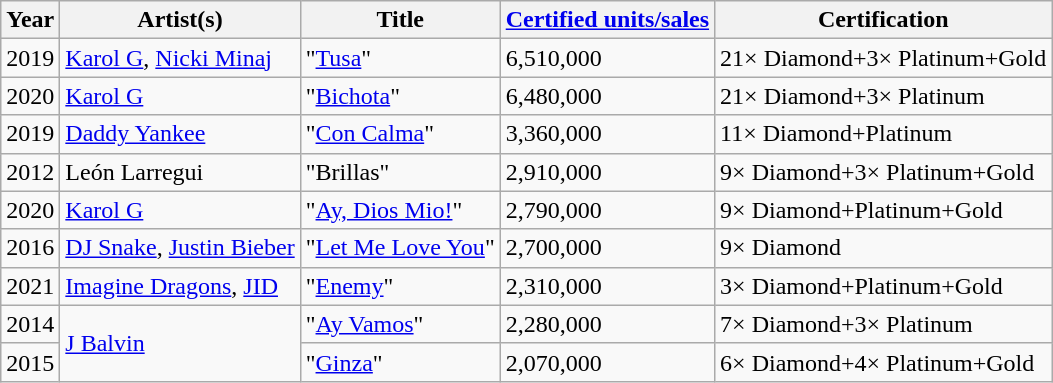<table class="wikitable">
<tr>
<th>Year</th>
<th>Artist(s)</th>
<th>Title</th>
<th><a href='#'>Certified units/sales</a></th>
<th>Certification</th>
</tr>
<tr>
<td>2019</td>
<td><a href='#'>Karol G</a>, <a href='#'>Nicki Minaj</a></td>
<td>"<a href='#'>Tusa</a>"</td>
<td>6,510,000</td>
<td>21× Diamond+3× Platinum+Gold</td>
</tr>
<tr>
<td>2020</td>
<td><a href='#'>Karol G</a></td>
<td>"<a href='#'>Bichota</a>"</td>
<td>6,480,000</td>
<td>21× Diamond+3× Platinum</td>
</tr>
<tr>
<td>2019</td>
<td><a href='#'>Daddy Yankee</a></td>
<td>"<a href='#'>Con Calma</a>"</td>
<td>3,360,000</td>
<td>11× Diamond+Platinum</td>
</tr>
<tr>
<td>2012</td>
<td>León Larregui</td>
<td>"Brillas"</td>
<td>2,910,000</td>
<td>9× Diamond+3× Platinum+Gold</td>
</tr>
<tr>
<td>2020</td>
<td><a href='#'>Karol G</a></td>
<td>"<a href='#'>Ay, Dios Mio!</a>"</td>
<td>2,790,000</td>
<td>9× Diamond+Platinum+Gold</td>
</tr>
<tr>
<td>2016</td>
<td><a href='#'>DJ Snake</a>, <a href='#'>Justin Bieber</a></td>
<td>"<a href='#'>Let Me Love You</a>"</td>
<td>2,700,000</td>
<td>9× Diamond</td>
</tr>
<tr>
<td>2021</td>
<td><a href='#'>Imagine Dragons</a>, <a href='#'>JID</a></td>
<td>"<a href='#'>Enemy</a>"</td>
<td>2,310,000</td>
<td>3× Diamond+Platinum+Gold</td>
</tr>
<tr>
<td>2014</td>
<td rowspan="2"><a href='#'>J Balvin</a></td>
<td>"<a href='#'>Ay Vamos</a>"</td>
<td>2,280,000</td>
<td>7× Diamond+3× Platinum</td>
</tr>
<tr>
<td>2015</td>
<td>"<a href='#'>Ginza</a>"</td>
<td>2,070,000</td>
<td>6× Diamond+4× Platinum+Gold</td>
</tr>
</table>
